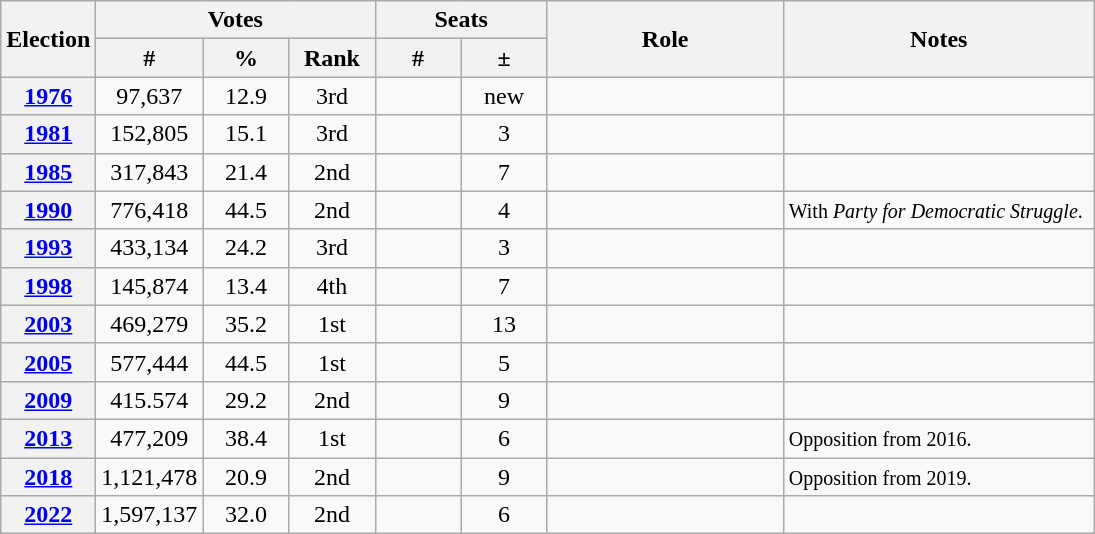<table class=wikitable style="text-align:center;">
<tr>
<th rowspan=2>Election</th>
<th colspan=3>Votes</th>
<th colspan=2>Seats</th>
<th style="width:150px" rowspan=2>Role</th>
<th style="width:200px" rowspan=2>Notes</th>
</tr>
<tr>
<th style="width:50px">#</th>
<th style="width:50px">%</th>
<th style="width:50px">Rank</th>
<th style="width:50px">#</th>
<th style="width:50px">±</th>
</tr>
<tr>
<th><a href='#'>1976</a></th>
<td>97,637</td>
<td>12.9</td>
<td>3rd</td>
<td style="text-align:right;"></td>
<td>new</td>
<td></td>
<td style="text-align:left"></td>
</tr>
<tr>
<th><a href='#'>1981</a></th>
<td>152,805</td>
<td>15.1</td>
<td>3rd</td>
<td style="text-align:right;"></td>
<td> 3</td>
<td></td>
<td style="text-align:left"></td>
</tr>
<tr>
<th><a href='#'>1985</a></th>
<td>317,843</td>
<td>21.4</td>
<td>2nd</td>
<td style="text-align:right;"></td>
<td> 7</td>
<td></td>
<td style="text-align:left"></td>
</tr>
<tr>
<th><a href='#'>1990</a></th>
<td>776,418</td>
<td>44.5</td>
<td>2nd</td>
<td style="text-align:right;"></td>
<td> 4</td>
<td></td>
<td style="text-align:left"><small>With <em>Party for Democratic Struggle</em>.</small></td>
</tr>
<tr>
<th><a href='#'>1993</a></th>
<td>433,134</td>
<td>24.2</td>
<td>3rd</td>
<td style="text-align:right;"></td>
<td> 3</td>
<td></td>
<td style="text-align:left"></td>
</tr>
<tr>
<th><a href='#'>1998</a></th>
<td>145,874</td>
<td>13.4</td>
<td>4th</td>
<td style="text-align:right;"></td>
<td> 7</td>
<td></td>
<td style="text-align:left"></td>
</tr>
<tr>
<th><a href='#'>2003</a></th>
<td>469,279</td>
<td>35.2</td>
<td>1st</td>
<td style="text-align:right;"></td>
<td> 13</td>
<td></td>
<td style="text-align:left"></td>
</tr>
<tr>
<th><a href='#'>2005</a></th>
<td>577,444</td>
<td>44.5</td>
<td>1st</td>
<td style="text-align:right;"></td>
<td> 5</td>
<td></small></td>
<td style="text-align:left"></td>
</tr>
<tr>
<th><a href='#'>2009</a></th>
<td>415.574</td>
<td>29.2</td>
<td>2nd</td>
<td style="text-align:right;"></td>
<td> 9</td>
<td></td>
<td style="text-align:left"></td>
</tr>
<tr>
<th><a href='#'>2013</a></th>
<td>477,209</td>
<td>38.4</td>
<td>1st</td>
<td style="text-align:right;"></td>
<td> 6</td>
<td></td>
<td style="text-align:left"><small>Opposition from 2016.</small></td>
</tr>
<tr>
<th><a href='#'>2018</a></th>
<td>1,121,478</td>
<td>20.9</td>
<td>2nd</td>
<td style="text-align:right;"></td>
<td> 9</td>
<td></small></td>
<td style="text-align:left"><small>Opposition from 2019.</small></td>
</tr>
<tr>
<th><a href='#'>2022</a></th>
<td>1,597,137</td>
<td>32.0</td>
<td>2nd</td>
<td style="text-align:right;"></td>
<td> 6</td>
<td></td>
</tr>
</table>
